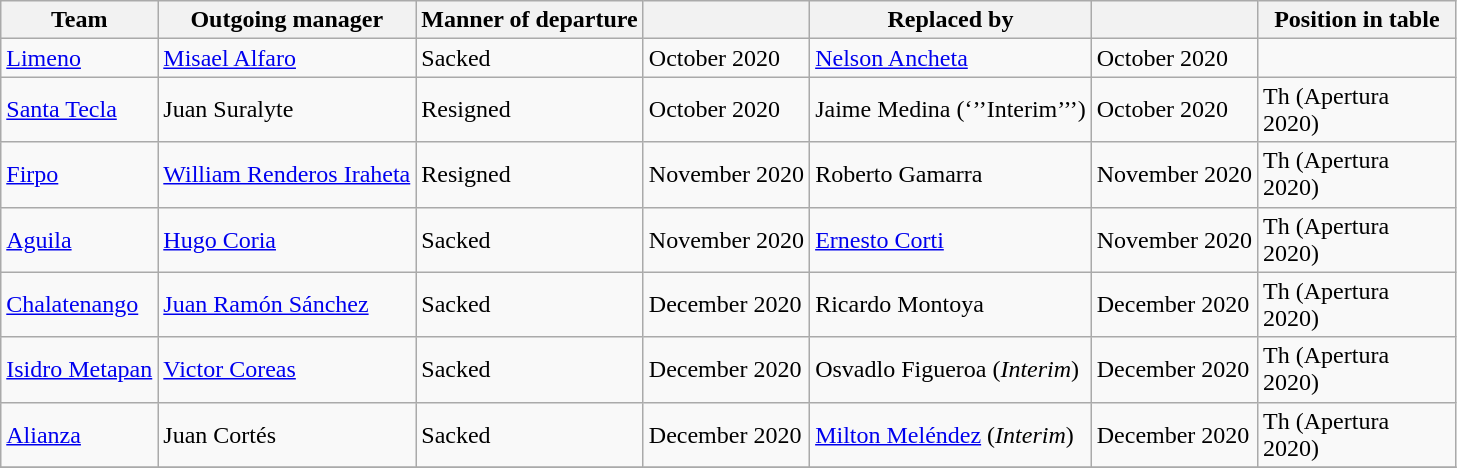<table class="wikitable">
<tr>
<th>Team</th>
<th>Outgoing manager</th>
<th>Manner of departure</th>
<th></th>
<th>Replaced by</th>
<th></th>
<th width=125px>Position in table</th>
</tr>
<tr>
<td><a href='#'>Limeno</a></td>
<td> <a href='#'>Misael Alfaro</a></td>
<td>Sacked</td>
<td>October 2020</td>
<td> <a href='#'>Nelson Ancheta</a></td>
<td>October 2020</td>
</tr>
<tr>
<td><a href='#'>Santa Tecla</a></td>
<td> Juan Suralyte</td>
<td>Resigned</td>
<td>October 2020</td>
<td> Jaime Medina (‘’’Interim’’’)</td>
<td>October 2020</td>
<td>Th (Apertura 2020)</td>
</tr>
<tr>
<td><a href='#'>Firpo</a></td>
<td> <a href='#'>William Renderos Iraheta</a></td>
<td>Resigned</td>
<td>November 2020</td>
<td> Roberto Gamarra</td>
<td>November 2020</td>
<td>Th (Apertura 2020)</td>
</tr>
<tr>
<td><a href='#'>Aguila</a></td>
<td> <a href='#'>Hugo Coria</a></td>
<td>Sacked</td>
<td>November 2020</td>
<td> <a href='#'>Ernesto Corti</a></td>
<td>November 2020</td>
<td>Th (Apertura 2020)</td>
</tr>
<tr>
<td><a href='#'>Chalatenango</a></td>
<td> <a href='#'>Juan Ramón Sánchez</a></td>
<td>Sacked</td>
<td>December 2020</td>
<td> Ricardo Montoya</td>
<td>December 2020</td>
<td>Th (Apertura 2020)</td>
</tr>
<tr>
<td><a href='#'>Isidro Metapan</a></td>
<td> <a href='#'>Victor Coreas</a></td>
<td>Sacked</td>
<td>December 2020</td>
<td> Osvadlo Figueroa (<em>Interim</em>)</td>
<td>December 2020</td>
<td>Th (Apertura 2020)</td>
</tr>
<tr>
<td><a href='#'>Alianza</a></td>
<td> Juan Cortés</td>
<td>Sacked</td>
<td>December 2020</td>
<td> <a href='#'>Milton Meléndez</a> (<em>Interim</em>)</td>
<td>December 2020</td>
<td>Th (Apertura 2020)</td>
</tr>
<tr>
</tr>
</table>
